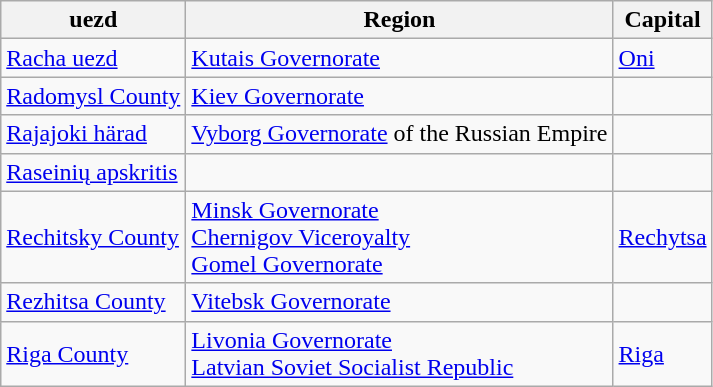<table class="wikitable sortable">
<tr>
<th>uezd</th>
<th>Region</th>
<th>Capital</th>
</tr>
<tr>
<td><a href='#'>Racha uezd</a></td>
<td><a href='#'>Kutais Governorate</a></td>
<td><a href='#'>Oni</a></td>
</tr>
<tr>
<td><a href='#'>Radomysl County</a></td>
<td><a href='#'>Kiev Governorate</a></td>
<td></td>
</tr>
<tr>
<td><a href='#'>Rajajoki härad</a></td>
<td><a href='#'>Vyborg Governorate</a> of the Russian Empire</td>
<td></td>
</tr>
<tr>
<td><a href='#'>Raseinių apskritis</a></td>
<td></td>
<td></td>
</tr>
<tr>
<td><a href='#'>Rechitsky County</a></td>
<td><a href='#'>Minsk Governorate</a><br><a href='#'>Chernigov Viceroyalty</a><br><a href='#'>Gomel Governorate</a></td>
<td><a href='#'>Rechytsa</a></td>
</tr>
<tr>
<td><a href='#'>Rezhitsa County</a></td>
<td><a href='#'>Vitebsk Governorate</a></td>
<td></td>
</tr>
<tr>
<td><a href='#'>Riga County</a></td>
<td><a href='#'>Livonia Governorate</a><br><a href='#'>Latvian Soviet Socialist Republic</a></td>
<td><a href='#'>Riga</a></td>
</tr>
</table>
